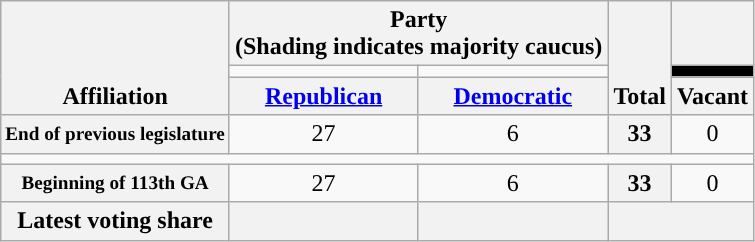<table class=wikitable style="text-align:center">
<tr style="vertical-align:bottom;">
<th rowspan=3>Affiliation</th>
<th colspan="2">Party <div>(Shading indicates majority caucus)</div></th>
<th rowspan=3>Total</th>
<th></th>
</tr>
<tr>
<td style="background-color:"></td>
<td style="background-color:"></td>
<td style="background: black"></td>
</tr>
<tr>
<th><a href='#'>Republican</a></th>
<th><a href='#'>Democratic</a></th>
<th>Vacant</th>
</tr>
<tr>
<th nowrap style="font-size:80%">End of previous legislature</th>
<td>27</td>
<td>6</td>
<th><strong>33</strong></th>
<td>0</td>
</tr>
<tr>
<td colspan="6"></td>
</tr>
<tr>
<th nowrap style="font-size:80%">Beginning of 113th GA</th>
<td>27</td>
<td>6</td>
<th><strong>33</strong></th>
<td>0</td>
</tr>
<tr>
<th>Latest voting share</th>
<th></th>
<th></th>
<th colspan="2"></th>
</tr>
</table>
